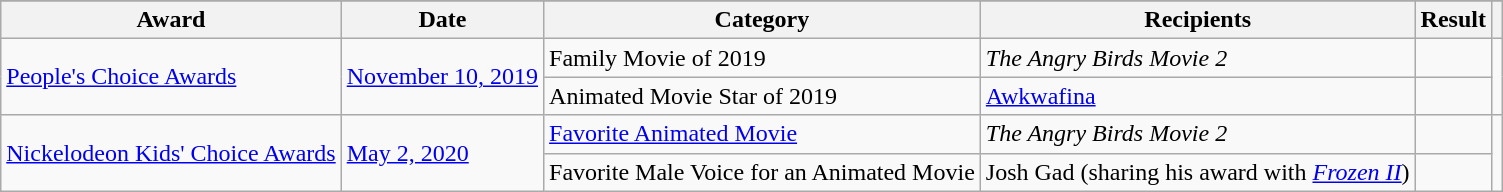<table class="wikitable sortable plainrowheaders">
<tr>
</tr>
<tr>
<th>Award</th>
<th>Date</th>
<th>Category</th>
<th>Recipients</th>
<th>Result</th>
<th class="unsortable"></th>
</tr>
<tr>
<td rowspan="2"><a href='#'>People's Choice Awards</a></td>
<td rowspan="2"><a href='#'>November 10, 2019</a></td>
<td>Family Movie of 2019</td>
<td><em>The Angry Birds Movie 2</em></td>
<td></td>
<td rowspan="2" align="center"></td>
</tr>
<tr>
<td>Animated Movie Star of 2019</td>
<td><a href='#'>Awkwafina</a></td>
<td></td>
</tr>
<tr>
<td rowspan="2"><a href='#'>Nickelodeon Kids' Choice Awards</a></td>
<td rowspan="2"><a href='#'>May 2, 2020</a></td>
<td><a href='#'>Favorite Animated Movie</a></td>
<td><em>The Angry Birds Movie 2</em></td>
<td></td>
<td rowspan="2" align="center"></td>
</tr>
<tr>
<td>Favorite Male Voice for an Animated Movie</td>
<td>Josh Gad (sharing his award with <em><a href='#'>Frozen II</a></em>)</td>
<td></td>
</tr>
</table>
